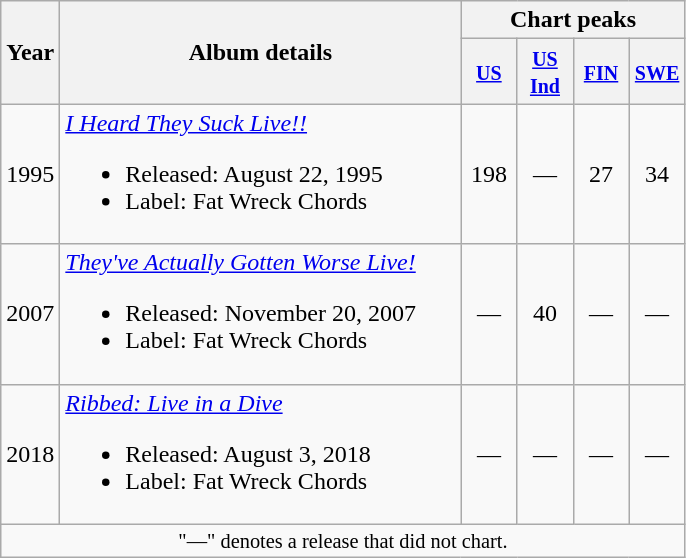<table class="wikitable">
<tr>
<th rowspan="2">Year</th>
<th rowspan="2" style="width:260px;">Album details</th>
<th colspan="4">Chart peaks</th>
</tr>
<tr>
<th style="width:30px;"><small><a href='#'>US</a></small><br></th>
<th style="width:30px;"><small><a href='#'>US Ind</a></small><br></th>
<th style="width:30px;"><small><a href='#'>FIN</a></small><br></th>
<th style="width:30px;"><small><a href='#'>SWE</a></small><br></th>
</tr>
<tr>
<td>1995</td>
<td><em><a href='#'>I Heard They Suck Live!!</a></em><br><ul><li>Released: August 22, 1995</li><li>Label: Fat Wreck Chords</li></ul></td>
<td style="text-align:center;">198</td>
<td style="text-align:center;">—</td>
<td style="text-align:center;">27</td>
<td style="text-align:center;">34</td>
</tr>
<tr>
<td>2007</td>
<td><em><a href='#'>They've Actually Gotten Worse Live!</a></em><br><ul><li>Released: November 20, 2007</li><li>Label: Fat Wreck Chords</li></ul></td>
<td style="text-align:center;">—</td>
<td style="text-align:center;">40</td>
<td style="text-align:center;">—</td>
<td style="text-align:center;">—</td>
</tr>
<tr>
<td>2018</td>
<td><em><a href='#'>Ribbed: Live in a Dive</a></em><br><ul><li>Released: August 3, 2018</li><li>Label: Fat Wreck Chords</li></ul></td>
<td style="text-align:center;">—</td>
<td style="text-align:center;">—</td>
<td style="text-align:center;">—</td>
<td style="text-align:center;">—</td>
</tr>
<tr>
<td colspan="6" style="text-align:center; font-size:85%">"—" denotes a release that did not chart.</td>
</tr>
</table>
